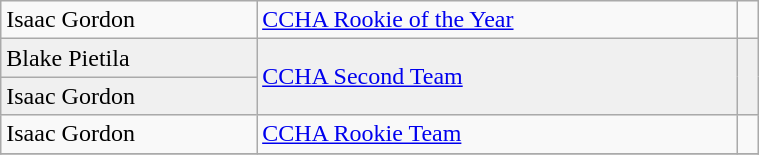<table class="wikitable" width=40%>
<tr>
<td>Isaac Gordon</td>
<td><a href='#'>CCHA Rookie of the Year</a></td>
<td></td>
</tr>
<tr bgcolor=f0f0f0>
<td>Blake Pietila</td>
<td rowspan=2><a href='#'>CCHA Second Team</a></td>
<td rowspan=2></td>
</tr>
<tr bgcolor=f0f0f0>
<td>Isaac Gordon</td>
</tr>
<tr>
<td>Isaac Gordon</td>
<td rowspan=1><a href='#'>CCHA Rookie Team</a></td>
<td rowspan=1></td>
</tr>
<tr>
</tr>
</table>
